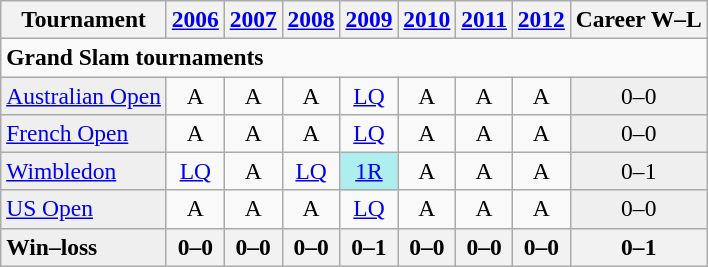<table class=wikitable style=text-align:center;font-size:98%>
<tr>
<th>Tournament</th>
<th><a href='#'>2006</a></th>
<th><a href='#'>2007</a></th>
<th><a href='#'>2008</a></th>
<th><a href='#'>2009</a></th>
<th><a href='#'>2010</a></th>
<th><a href='#'>2011</a></th>
<th><a href='#'>2012</a></th>
<th>Career W–L</th>
</tr>
<tr>
<td colspan=16 align=left><strong>Grand Slam tournaments</strong></td>
</tr>
<tr>
<td bgcolor=#efefef align=left><a href='#'>Australian Open</a></td>
<td align="center">A</td>
<td align="center">A</td>
<td align="center">A</td>
<td align="center"><a href='#'>LQ</a></td>
<td align="center">A</td>
<td align="center">A</td>
<td align="center">A</td>
<td align="center" style="background:#EFEFEF;">0–0</td>
</tr>
<tr>
<td bgcolor=#efefef align=left><a href='#'>French Open</a></td>
<td align="center">A</td>
<td align="center">A</td>
<td align="center">A</td>
<td align="center"><a href='#'>LQ</a></td>
<td align="center">A</td>
<td align="center">A</td>
<td align="center">A</td>
<td align="center" style="background:#EFEFEF;">0–0</td>
</tr>
<tr>
<td bgcolor=#efefef align=left><a href='#'>Wimbledon</a></td>
<td align="center"><a href='#'>LQ</a></td>
<td align="center">A</td>
<td align="center"><a href='#'>LQ</a></td>
<td align="center" style="background:#afeeee;"><a href='#'>1R</a></td>
<td align="center">A</td>
<td align="center">A</td>
<td align="center">A</td>
<td align="center" style="background:#EFEFEF;">0–1</td>
</tr>
<tr>
<td bgcolor=#efefef align=left><a href='#'>US Open</a></td>
<td align="center">A</td>
<td align="center">A</td>
<td align="center">A</td>
<td align="center"><a href='#'>LQ</a></td>
<td align="center">A</td>
<td align="center">A</td>
<td align="center">A</td>
<td align="center" style="background:#EFEFEF;">0–0</td>
</tr>
<tr>
<td bgcolor=#efefef align=left><strong>Win–loss</strong></td>
<th>0–0</th>
<th>0–0</th>
<th>0–0</th>
<th>0–1</th>
<th>0–0</th>
<th>0–0</th>
<th>0–0</th>
<th>0–1</th>
</tr>
</table>
